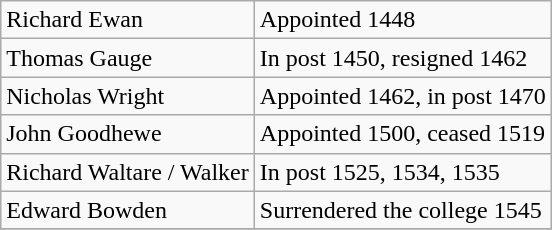<table class="wikitable">
<tr>
<td>Richard Ewan</td>
<td>Appointed 1448</td>
</tr>
<tr>
<td>Thomas Gauge</td>
<td>In post 1450, resigned 1462</td>
</tr>
<tr>
<td>Nicholas Wright</td>
<td>Appointed 1462, in post 1470</td>
</tr>
<tr>
<td>John Goodhewe</td>
<td>Appointed 1500, ceased 1519</td>
</tr>
<tr>
<td>Richard Waltare / Walker</td>
<td>In post 1525, 1534, 1535</td>
</tr>
<tr>
<td>Edward Bowden</td>
<td>Surrendered the college 1545</td>
</tr>
<tr>
</tr>
</table>
